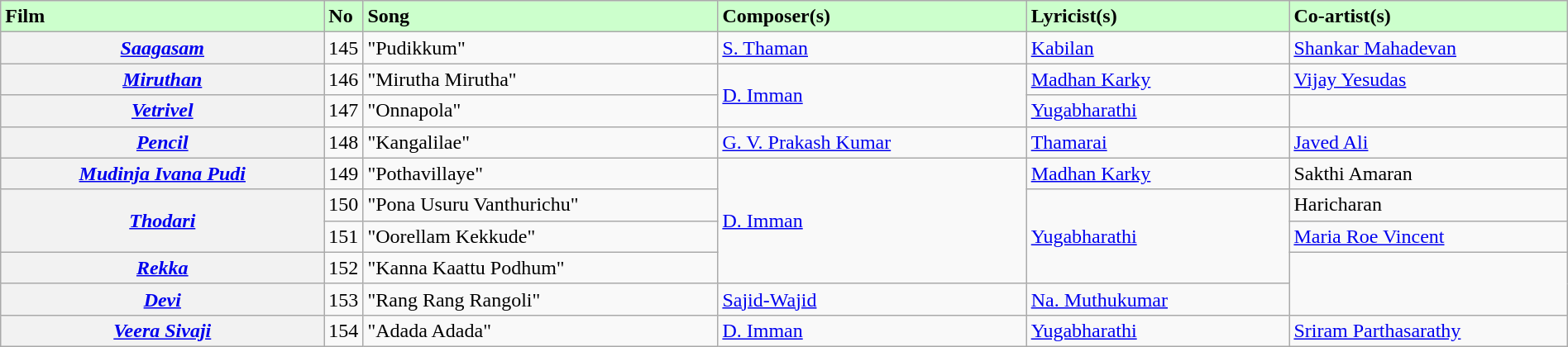<table class="wikitable plainrowheaders" width="100%" textcolor:#000;">
<tr style="background:#cfc; text-align:"center;">
<td scope="col" width=21%><strong>Film</strong></td>
<td><strong>No</strong></td>
<td scope="col" width=23%><strong>Song</strong></td>
<td scope="col" width=20%><strong>Composer(s)</strong></td>
<td scope="col" width=17%><strong>Lyricist(s)</strong></td>
<td scope="col" width=18%><strong>Co-artist(s)</strong></td>
</tr>
<tr>
<th><em><a href='#'>Saagasam</a></em></th>
<td>145</td>
<td>"Pudikkum"</td>
<td><a href='#'>S. Thaman</a></td>
<td><a href='#'>Kabilan</a></td>
<td><a href='#'>Shankar Mahadevan</a></td>
</tr>
<tr>
<th><em><a href='#'>Miruthan</a></em></th>
<td>146</td>
<td>"Mirutha Mirutha"</td>
<td rowspan="2"><a href='#'>D. Imman</a></td>
<td><a href='#'>Madhan Karky</a></td>
<td><a href='#'>Vijay Yesudas</a></td>
</tr>
<tr>
<th><em><a href='#'>Vetrivel</a></em></th>
<td>147</td>
<td>"Onnapola"</td>
<td><a href='#'>Yugabharathi</a></td>
<td></td>
</tr>
<tr>
<th><em><a href='#'>Pencil</a></em></th>
<td>148</td>
<td>"Kangalilae"</td>
<td><a href='#'>G. V. Prakash Kumar</a></td>
<td><a href='#'>Thamarai</a></td>
<td><a href='#'>Javed Ali</a></td>
</tr>
<tr>
<th><em><a href='#'>Mudinja Ivana Pudi</a></em></th>
<td>149</td>
<td>"Pothavillaye"</td>
<td rowspan="4"><a href='#'>D. Imman</a></td>
<td><a href='#'>Madhan Karky</a></td>
<td>Sakthi Amaran</td>
</tr>
<tr>
<th rowspan="2"><em><a href='#'>Thodari</a></em></th>
<td>150</td>
<td>"Pona Usuru Vanthurichu"</td>
<td rowspan="3"><a href='#'>Yugabharathi</a></td>
<td>Haricharan</td>
</tr>
<tr>
<td>151</td>
<td>"Oorellam Kekkude"</td>
<td><a href='#'>Maria Roe Vincent</a></td>
</tr>
<tr>
<th><em><a href='#'>Rekka</a></em></th>
<td>152</td>
<td>"Kanna Kaattu Podhum"</td>
<td rowspan="2"></td>
</tr>
<tr>
<th><em><a href='#'>Devi</a></em></th>
<td>153</td>
<td>"Rang Rang Rangoli"</td>
<td><a href='#'>Sajid-Wajid</a></td>
<td><a href='#'>Na. Muthukumar</a></td>
</tr>
<tr>
<th><em><a href='#'>Veera Sivaji</a></em></th>
<td>154</td>
<td>"Adada Adada"</td>
<td><a href='#'>D. Imman</a></td>
<td><a href='#'>Yugabharathi</a></td>
<td><a href='#'>Sriram Parthasarathy</a></td>
</tr>
</table>
